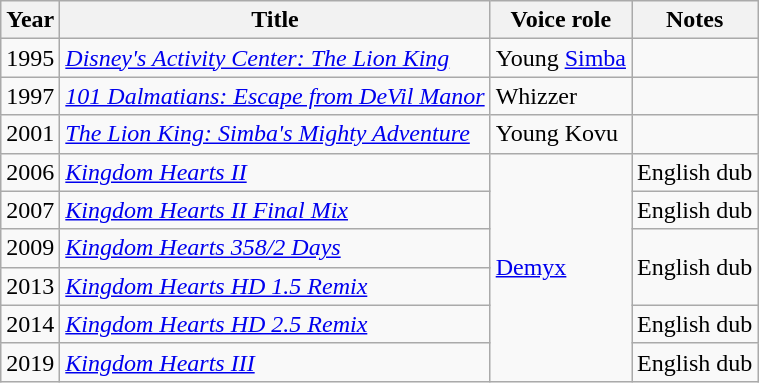<table class="wikitable sortable">
<tr>
<th>Year</th>
<th>Title</th>
<th>Voice role</th>
<th>Notes</th>
</tr>
<tr>
<td>1995</td>
<td><em><a href='#'>Disney's Activity Center: The Lion King</a></em></td>
<td>Young <a href='#'>Simba</a></td>
<td></td>
</tr>
<tr>
<td>1997</td>
<td><em><a href='#'>101 Dalmatians: Escape from DeVil Manor</a></em></td>
<td>Whizzer</td>
<td></td>
</tr>
<tr>
<td>2001</td>
<td><em><a href='#'>The Lion King: Simba's Mighty Adventure</a></em></td>
<td>Young Kovu</td>
<td></td>
</tr>
<tr>
<td>2006</td>
<td><em><a href='#'>Kingdom Hearts II</a></em></td>
<td rowspan="6"><a href='#'>Demyx</a></td>
<td>English dub</td>
</tr>
<tr>
<td>2007</td>
<td><em><a href='#'>Kingdom Hearts II Final Mix</a></em></td>
<td>English dub</td>
</tr>
<tr>
<td>2009</td>
<td><em><a href='#'>Kingdom Hearts 358/2 Days</a></em></td>
<td rowspan="2">English dub</td>
</tr>
<tr>
<td>2013</td>
<td><em><a href='#'>Kingdom Hearts HD 1.5 Remix</a></em></td>
</tr>
<tr>
<td>2014</td>
<td><em><a href='#'>Kingdom Hearts HD 2.5 Remix</a></em></td>
<td>English dub</td>
</tr>
<tr>
<td>2019</td>
<td><em><a href='#'>Kingdom Hearts III</a></em></td>
<td>English dub</td>
</tr>
</table>
